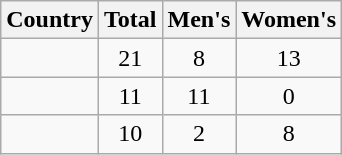<table class="wikitable sortable" style="text-align:center">
<tr>
<th>Country</th>
<th>Total</th>
<th>Men's</th>
<th>Women's</th>
</tr>
<tr>
<td align=left></td>
<td>21</td>
<td>8</td>
<td>13</td>
</tr>
<tr>
<td align=left></td>
<td>11</td>
<td>11</td>
<td>0</td>
</tr>
<tr>
<td align=left></td>
<td>10</td>
<td>2</td>
<td>8</td>
</tr>
</table>
